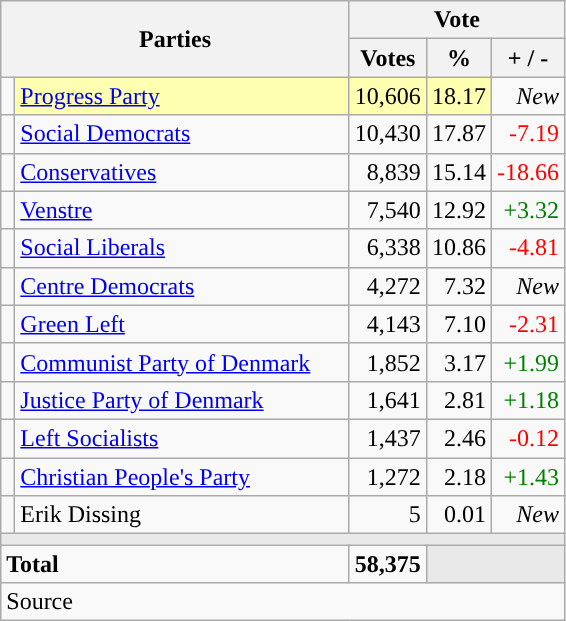<table class="wikitable" style="text-align:right;">
<tr>
<th style="text-align:centre;" rowspan="2" colspan="2" width="225">Parties</th>
<th colspan="3">Vote</th>
</tr>
<tr>
<th width="15">Votes</th>
<th width="15">%</th>
<th width="15">+ / -</th>
</tr>
<tr>
<td width="2" style="color:inherit;background:"></td>
<td bgcolor=#ffffb2  align="left"><a href='#'>Progress Party</a></td>
<td bgcolor=#ffffb2>10,606</td>
<td bgcolor=#ffffb2>18.17</td>
<td><em>New</em></td>
</tr>
<tr>
<td width="2" style="color:inherit;background:"></td>
<td align="left"><a href='#'>Social Democrats</a></td>
<td>10,430</td>
<td>17.87</td>
<td style=color:red;>-7.19</td>
</tr>
<tr>
<td width="2" style="color:inherit;background:"></td>
<td align="left"><a href='#'>Conservatives</a></td>
<td>8,839</td>
<td>15.14</td>
<td style=color:red;>-18.66</td>
</tr>
<tr>
<td width="2" style="color:inherit;background:"></td>
<td align="left"><a href='#'>Venstre</a></td>
<td>7,540</td>
<td>12.92</td>
<td style=color:green;>+3.32</td>
</tr>
<tr>
<td width="2" style="color:inherit;background:"></td>
<td align="left"><a href='#'>Social Liberals</a></td>
<td>6,338</td>
<td>10.86</td>
<td style=color:red;>-4.81</td>
</tr>
<tr>
<td width="2" style="color:inherit;background:"></td>
<td align="left"><a href='#'>Centre Democrats</a></td>
<td>4,272</td>
<td>7.32</td>
<td><em>New</em></td>
</tr>
<tr>
<td width="2" style="color:inherit;background:"></td>
<td align="left"><a href='#'>Green Left</a></td>
<td>4,143</td>
<td>7.10</td>
<td style=color:red;>-2.31</td>
</tr>
<tr>
<td width="2" style="color:inherit;background:"></td>
<td align="left"><a href='#'>Communist Party of Denmark</a></td>
<td>1,852</td>
<td>3.17</td>
<td style=color:green;>+1.99</td>
</tr>
<tr>
<td width="2" style="color:inherit;background:"></td>
<td align="left"><a href='#'>Justice Party of Denmark</a></td>
<td>1,641</td>
<td>2.81</td>
<td style=color:green;>+1.18</td>
</tr>
<tr>
<td width="2" style="color:inherit;background:"></td>
<td align="left"><a href='#'>Left Socialists</a></td>
<td>1,437</td>
<td>2.46</td>
<td style=color:red;>-0.12</td>
</tr>
<tr>
<td width="2" style="color:inherit;background:"></td>
<td align="left"><a href='#'>Christian People's Party</a></td>
<td>1,272</td>
<td>2.18</td>
<td style=color:green;>+1.43</td>
</tr>
<tr>
<td width="2" style="color:inherit;background:"></td>
<td align="left">Erik Dissing</td>
<td>5</td>
<td>0.01</td>
<td><em>New</em></td>
</tr>
<tr>
<td colspan="7" bgcolor="#E9E9E9"></td>
</tr>
<tr>
<td align="left" colspan="2"><strong>Total</strong></td>
<td><strong>58,375</strong></td>
<td bgcolor="#E9E9E9" colspan="2"></td>
</tr>
<tr>
<td align="left" colspan="6">Source</td>
</tr>
</table>
